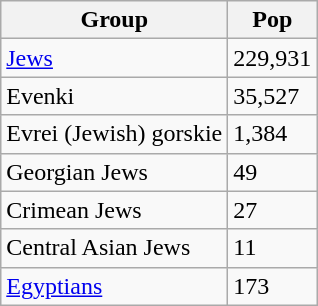<table class = "wikitable sortable">
<tr>
<th>Group</th>
<th>Pop</th>
</tr>
<tr>
<td><a href='#'>Jews</a></td>
<td>229,931</td>
</tr>
<tr>
<td>Evenki</td>
<td>35,527</td>
</tr>
<tr>
<td>Evrei (Jewish) gorskie</td>
<td>1,384</td>
</tr>
<tr>
<td>Georgian Jews</td>
<td>49</td>
</tr>
<tr>
<td>Crimean Jews</td>
<td>27</td>
</tr>
<tr>
<td>Central Asian Jews</td>
<td>11</td>
</tr>
<tr>
<td><a href='#'>Egyptians</a></td>
<td>173</td>
</tr>
</table>
